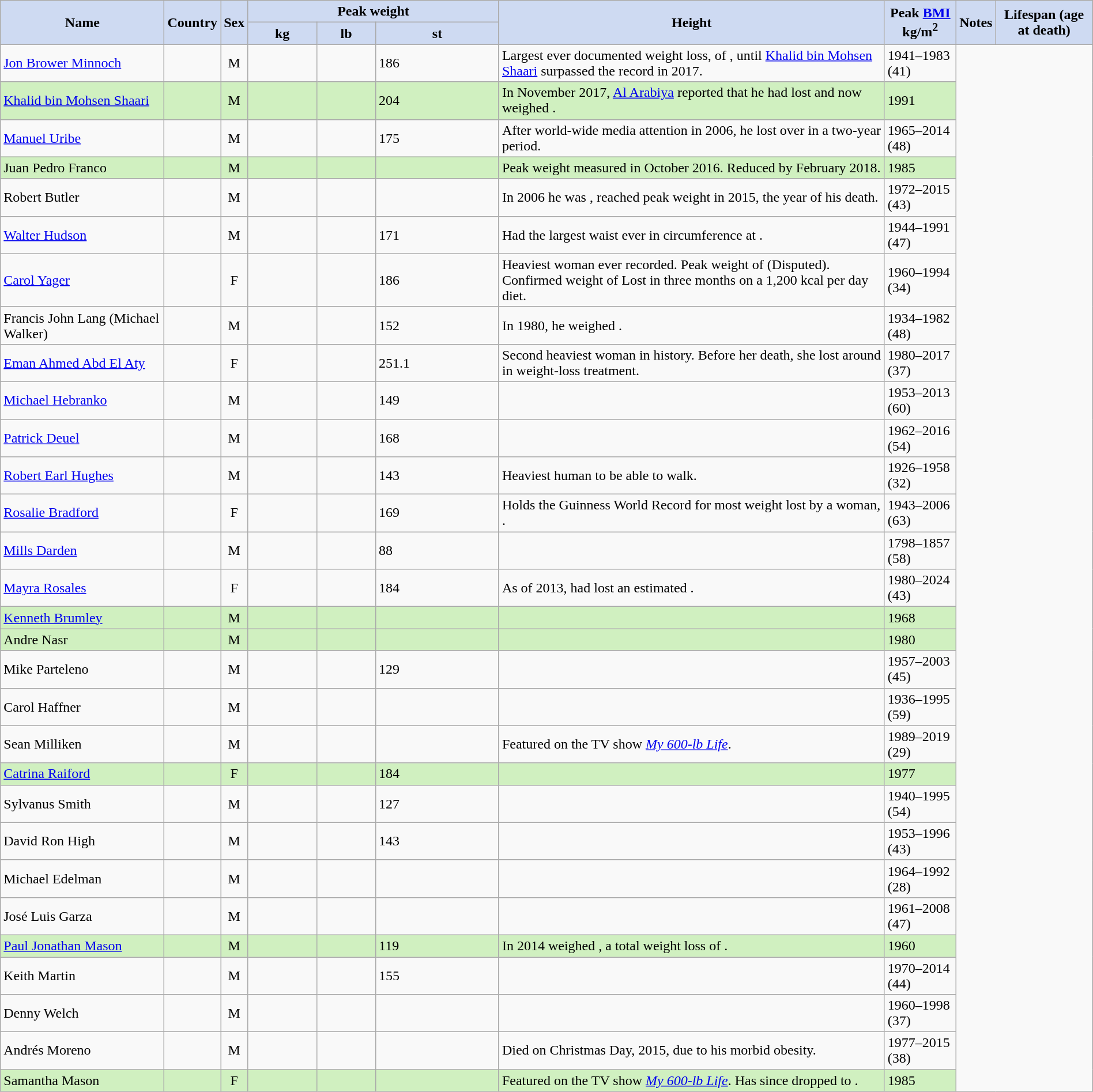<table class="wikitable sortable sticky-header-multi sort-under" style="width:100%;">
<tr>
<th style="width:15%; background-color:#cedaf2;"; rowspan=2>Name</th>
<th style=background-color:#cedaf2;"; rowspan=2>Country</th>
<th style=background-color:#cedaf2;"; rowspan=2>Sex</th>
<th style="width:23%; background-color:#cedaf2;"; colspan=3>Peak weight</th>
<th style=background-color:#cedaf2;"; rowspan=2>Height</th>
<th style="background-color:#cedaf2;"; rowspan=2>Peak <a href='#'>BMI</a> kg/m<sup>2</sup></th>
<th style=background-color:#cedaf2;"; rowspan=2>Notes</th>
<th style=background-color:#cedaf2;"; rowspan=2>Lifespan (age at death)</th>
</tr>
<tr>
<th style= background-color:#cedaf2;>kg</th>
<th style= background-color:#cedaf2;>lb</th>
<th style= background-color:#cedaf2;>st</th>
</tr>
<tr>
<td><a href='#'>Jon Brower Minnoch</a></td>
<td></td>
<td align=center>M</td>
<td></td>
<td></td>
<td>186</td>
<td>Largest ever documented weight loss, of , until <a href='#'>Khalid bin Mohsen Shaari</a> surpassed the record in 2017.</td>
<td>1941–1983 (41)</td>
</tr>
<tr style="background:#D0F0C0;">
<td><a href='#'>Khalid bin Mohsen Shaari</a></td>
<td></td>
<td align=center>M</td>
<td></td>
<td></td>
<td>204</td>
<td>In November 2017, <a href='#'>Al Arabiya</a> reported that he had lost  and now weighed .</td>
<td>1991</td>
</tr>
<tr>
<td><a href='#'>Manuel Uribe</a></td>
<td></td>
<td align=center>M</td>
<td></td>
<td></td>
<td>175</td>
<td>After world-wide media attention in 2006, he lost over  in a two-year period.</td>
<td>1965–2014 (48)</td>
</tr>
<tr style="background:#D0F0C0;">
<td>Juan Pedro Franco</td>
<td></td>
<td align=center>M</td>
<td></td>
<td></td>
<td></td>
<td>Peak weight measured in October 2016. Reduced  by February 2018.</td>
<td>1985</td>
</tr>
<tr>
<td>Robert Butler</td>
<td></td>
<td align=center>M</td>
<td></td>
<td></td>
<td></td>
<td>In 2006 he was , reached peak weight in 2015, the year of his death.</td>
<td>1972–2015 (43)</td>
</tr>
<tr>
<td><a href='#'>Walter Hudson</a></td>
<td></td>
<td align=center>M</td>
<td></td>
<td></td>
<td>171</td>
<td>Had the largest waist ever in circumference at .</td>
<td>1944–1991 (47)</td>
</tr>
<tr>
<td><a href='#'>Carol Yager</a></td>
<td></td>
<td align="center">F</td>
<td></td>
<td></td>
<td>186</td>
<td>Heaviest woman ever recorded. Peak weight of  (Disputed). Confirmed weight of  Lost  in three months on a 1,200 kcal per day diet.</td>
<td>1960–1994 (34)</td>
</tr>
<tr>
<td>Francis John Lang (Michael Walker)</td>
<td></td>
<td align=center>M</td>
<td></td>
<td></td>
<td>152</td>
<td>In 1980, he weighed .</td>
<td>1934–1982 (48)</td>
</tr>
<tr>
<td><a href='#'>Eman Ahmed Abd El Aty</a></td>
<td></td>
<td align=center>F</td>
<td></td>
<td></td>
<td>251.1</td>
<td>Second heaviest woman in history. Before her death, she lost around  in weight-loss treatment.</td>
<td>1980–2017 (37)</td>
</tr>
<tr>
<td><a href='#'>Michael Hebranko</a></td>
<td></td>
<td align=center>M</td>
<td></td>
<td></td>
<td>149</td>
<td></td>
<td>1953–2013 (60)</td>
</tr>
<tr>
<td><a href='#'>Patrick Deuel</a></td>
<td></td>
<td align=center>M</td>
<td></td>
<td></td>
<td>168</td>
<td></td>
<td>1962–2016 (54)</td>
</tr>
<tr>
<td><a href='#'>Robert Earl Hughes</a></td>
<td></td>
<td align=center>M</td>
<td></td>
<td></td>
<td>143</td>
<td>Heaviest human to be able to walk.</td>
<td>1926–1958 (32)</td>
</tr>
<tr>
<td><a href='#'>Rosalie Bradford</a></td>
<td></td>
<td align=center>F</td>
<td></td>
<td></td>
<td>169</td>
<td>Holds the Guinness World Record for most weight lost by a woman, .</td>
<td>1943–2006 (63)</td>
</tr>
<tr>
<td><a href='#'>Mills Darden</a></td>
<td></td>
<td align=center>M</td>
<td></td>
<td></td>
<td>88</td>
<td></td>
<td>1798–1857 (58)</td>
</tr>
<tr>
<td><a href='#'>Mayra Rosales</a></td>
<td></td>
<td align=center>F</td>
<td></td>
<td></td>
<td>184</td>
<td>As of 2013, had lost an estimated .</td>
<td>1980–2024 (43)</td>
</tr>
<tr style="background:#D0F0C0;">
<td><a href='#'>Kenneth Brumley</a></td>
<td></td>
<td align=center>M</td>
<td></td>
<td></td>
<td></td>
<td></td>
<td>1968</td>
</tr>
<tr style="background:#D0F0C0;">
<td>Andre Nasr</td>
<td></td>
<td align=center>M</td>
<td></td>
<td></td>
<td></td>
<td></td>
<td>1980</td>
</tr>
<tr>
<td>Mike Parteleno</td>
<td></td>
<td align=center>M</td>
<td></td>
<td></td>
<td>129</td>
<td></td>
<td>1957–2003 (45)</td>
</tr>
<tr>
<td>Carol Haffner</td>
<td></td>
<td align=center>M</td>
<td></td>
<td></td>
<td></td>
<td></td>
<td>1936–1995 (59)</td>
</tr>
<tr>
<td>Sean Milliken</td>
<td></td>
<td align=center>M</td>
<td></td>
<td></td>
<td></td>
<td>Featured on the TV show <em><a href='#'>My 600-lb Life</a></em>.</td>
<td>1989–2019 (29)</td>
</tr>
<tr style="background:#D0F0C0;">
<td><a href='#'>Catrina Raiford</a></td>
<td></td>
<td align=center>F</td>
<td></td>
<td></td>
<td>184</td>
<td></td>
<td>1977</td>
</tr>
<tr>
<td>Sylvanus Smith</td>
<td></td>
<td align=center>M</td>
<td></td>
<td></td>
<td>127</td>
<td></td>
<td>1940–1995 (54)</td>
</tr>
<tr>
<td>David Ron High</td>
<td></td>
<td align=center>M</td>
<td></td>
<td></td>
<td>143</td>
<td></td>
<td>1953–1996 (43)</td>
</tr>
<tr>
<td>Michael Edelman</td>
<td></td>
<td align=center>M</td>
<td></td>
<td></td>
<td></td>
<td></td>
<td>1964–1992 (28)</td>
</tr>
<tr>
<td>José Luis Garza</td>
<td></td>
<td align=center>M</td>
<td></td>
<td></td>
<td></td>
<td></td>
<td>1961–2008 (47)</td>
</tr>
<tr style="background:#D0F0C0;">
<td><a href='#'>Paul Jonathan Mason</a></td>
<td></td>
<td align=center>M</td>
<td></td>
<td></td>
<td>119</td>
<td>In 2014 weighed , a total weight loss of .</td>
<td>1960</td>
</tr>
<tr>
<td>Keith Martin</td>
<td></td>
<td align=center>M</td>
<td></td>
<td></td>
<td>155</td>
<td></td>
<td>1970–2014 (44)</td>
</tr>
<tr>
<td>Denny Welch</td>
<td></td>
<td align=center>M</td>
<td></td>
<td></td>
<td></td>
<td></td>
<td>1960–1998 (37)</td>
</tr>
<tr>
<td>Andrés Moreno</td>
<td></td>
<td align=center>M</td>
<td></td>
<td></td>
<td></td>
<td>Died on Christmas Day, 2015, due to his morbid obesity.</td>
<td>1977–2015 (38)</td>
</tr>
<tr style="background:#D0F0C0;">
<td>Samantha Mason</td>
<td></td>
<td align=center>F</td>
<td></td>
<td></td>
<td></td>
<td>Featured on the TV show <em><a href='#'>My 600-lb Life</a></em>. Has since dropped to .</td>
<td>1985</td>
</tr>
</table>
